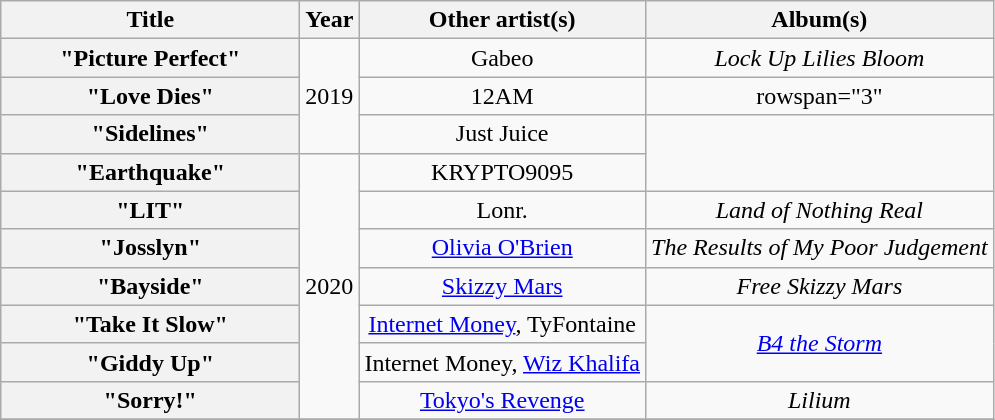<table class="wikitable plainrowheaders" style="text-align:center;">
<tr>
<th scope="col" style="width:12em;">Title</th>
<th scope="col">Year</th>
<th scope="col">Other artist(s)</th>
<th scope="col">Album(s)</th>
</tr>
<tr>
<th scope="row">"Picture Perfect"</th>
<td rowspan="3">2019</td>
<td style="text-align:center;">Gabeo</td>
<td><em>Lock Up Lilies Bloom</em></td>
</tr>
<tr>
<th scope="row">"Love Dies"</th>
<td style="text-align:center;">12AM</td>
<td>rowspan="3" </td>
</tr>
<tr>
<th scope="row">"Sidelines"</th>
<td style="text-align:center;">Just Juice</td>
</tr>
<tr>
<th scope="row">"Earthquake"</th>
<td rowspan="7">2020</td>
<td style="text-align:center;">KRYPTO9095</td>
</tr>
<tr>
<th scope="row">"LIT"</th>
<td style="text-align:center;">Lonr.</td>
<td><em>Land of Nothing Real</em></td>
</tr>
<tr>
<th scope="row">"Josslyn"</th>
<td style="text-align:center;"><a href='#'>Olivia O'Brien</a></td>
<td><em>The Results of My Poor Judgement</em></td>
</tr>
<tr>
<th scope="row">"Bayside"</th>
<td style="text-align:center;"><a href='#'>Skizzy Mars</a></td>
<td><em>Free Skizzy Mars</em></td>
</tr>
<tr>
<th scope="row">"Take It Slow"</th>
<td><a href='#'>Internet Money</a>, TyFontaine</td>
<td rowspan="2"><em><a href='#'>B4 the Storm</a></em></td>
</tr>
<tr>
<th scope="row">"Giddy Up"</th>
<td>Internet Money, <a href='#'>Wiz Khalifa</a></td>
</tr>
<tr>
<th scope="row">"Sorry!"</th>
<td><a href='#'>Tokyo's Revenge</a></td>
<td><em>Lilium</em></td>
</tr>
<tr>
</tr>
</table>
